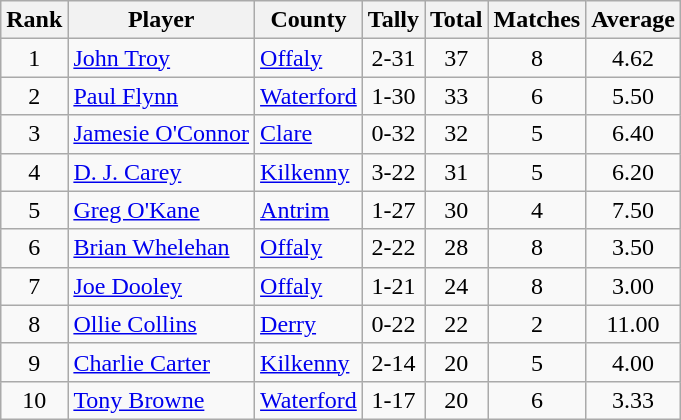<table class="wikitable">
<tr>
<th>Rank</th>
<th>Player</th>
<th>County</th>
<th>Tally</th>
<th>Total</th>
<th>Matches</th>
<th>Average</th>
</tr>
<tr>
<td rowspan=1 align=center>1</td>
<td><a href='#'>John Troy</a></td>
<td><a href='#'>Offaly</a></td>
<td align=center>2-31</td>
<td align=center>37</td>
<td align=center>8</td>
<td align=center>4.62</td>
</tr>
<tr>
<td rowspan=1 align=center>2</td>
<td><a href='#'>Paul Flynn</a></td>
<td><a href='#'>Waterford</a></td>
<td align=center>1-30</td>
<td align=center>33</td>
<td align=center>6</td>
<td align=center>5.50</td>
</tr>
<tr>
<td rowspan=1 align=center>3</td>
<td><a href='#'>Jamesie O'Connor</a></td>
<td><a href='#'>Clare</a></td>
<td align=center>0-32</td>
<td align=center>32</td>
<td align=center>5</td>
<td align=center>6.40</td>
</tr>
<tr>
<td rowspan=1 align=center>4</td>
<td><a href='#'>D. J. Carey</a></td>
<td><a href='#'>Kilkenny</a></td>
<td align=center>3-22</td>
<td align=center>31</td>
<td align=center>5</td>
<td align=center>6.20</td>
</tr>
<tr>
<td rowspan=1 align=center>5</td>
<td><a href='#'>Greg O'Kane</a></td>
<td><a href='#'>Antrim</a></td>
<td align=center>1-27</td>
<td align=center>30</td>
<td align=center>4</td>
<td align=center>7.50</td>
</tr>
<tr>
<td rowspan=1 align=center>6</td>
<td><a href='#'>Brian Whelehan</a></td>
<td><a href='#'>Offaly</a></td>
<td align=center>2-22</td>
<td align=center>28</td>
<td align=center>8</td>
<td align=center>3.50</td>
</tr>
<tr>
<td rowspan=1 align=center>7</td>
<td><a href='#'>Joe Dooley</a></td>
<td><a href='#'>Offaly</a></td>
<td align=center>1-21</td>
<td align=center>24</td>
<td align=center>8</td>
<td align=center>3.00</td>
</tr>
<tr>
<td rowspan=1 align=center>8</td>
<td><a href='#'>Ollie Collins</a></td>
<td><a href='#'>Derry</a></td>
<td align=center>0-22</td>
<td align=center>22</td>
<td align=center>2</td>
<td align=center>11.00</td>
</tr>
<tr>
<td rowspan=1 align=center>9</td>
<td><a href='#'>Charlie Carter</a></td>
<td><a href='#'>Kilkenny</a></td>
<td align=center>2-14</td>
<td align=center>20</td>
<td align=center>5</td>
<td align=center>4.00</td>
</tr>
<tr>
<td rowspan=1 align=center>10</td>
<td><a href='#'>Tony Browne</a></td>
<td><a href='#'>Waterford</a></td>
<td align=center>1-17</td>
<td align=center>20</td>
<td align=center>6</td>
<td align=center>3.33</td>
</tr>
</table>
